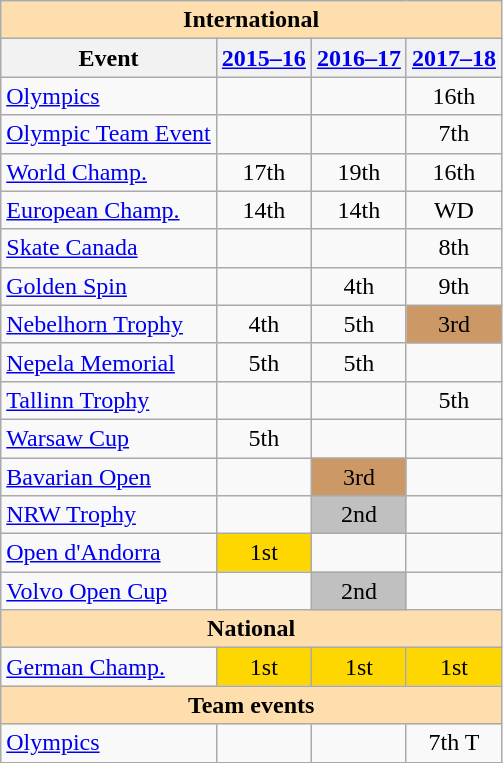<table class="wikitable" style="text-align:center">
<tr>
<th style="background-color: #ffdead; " colspan=4 align=center>International</th>
</tr>
<tr>
<th>Event</th>
<th><a href='#'>2015–16</a></th>
<th><a href='#'>2016–17</a></th>
<th><a href='#'>2017–18</a></th>
</tr>
<tr>
<td align=left><a href='#'>Olympics</a></td>
<td></td>
<td></td>
<td>16th</td>
</tr>
<tr>
<td align=left><a href='#'>Olympic Team Event</a></td>
<td></td>
<td></td>
<td>7th</td>
</tr>
<tr>
<td align=left><a href='#'>World Champ.</a></td>
<td>17th</td>
<td>19th</td>
<td>16th</td>
</tr>
<tr>
<td align=left><a href='#'>European Champ.</a></td>
<td>14th</td>
<td>14th</td>
<td>WD</td>
</tr>
<tr>
<td align=left> <a href='#'>Skate Canada</a></td>
<td></td>
<td></td>
<td>8th</td>
</tr>
<tr>
<td align=left> <a href='#'>Golden Spin</a></td>
<td></td>
<td>4th</td>
<td>9th</td>
</tr>
<tr>
<td align=left> <a href='#'>Nebelhorn Trophy</a></td>
<td>4th</td>
<td>5th</td>
<td bgcolor=cc9966>3rd</td>
</tr>
<tr>
<td align=left> <a href='#'>Nepela Memorial</a></td>
<td>5th</td>
<td>5th</td>
<td></td>
</tr>
<tr>
<td align=left> <a href='#'>Tallinn Trophy</a></td>
<td></td>
<td></td>
<td>5th</td>
</tr>
<tr>
<td align=left> <a href='#'>Warsaw Cup</a></td>
<td>5th</td>
<td></td>
<td></td>
</tr>
<tr>
<td align=left><a href='#'>Bavarian Open</a></td>
<td></td>
<td bgcolor=cc9966>3rd</td>
<td></td>
</tr>
<tr>
<td align=left><a href='#'>NRW Trophy</a></td>
<td></td>
<td bgcolor=silver>2nd</td>
<td></td>
</tr>
<tr>
<td align=left><a href='#'>Open d'Andorra</a></td>
<td bgcolor=gold>1st</td>
<td></td>
<td></td>
</tr>
<tr>
<td align=left><a href='#'>Volvo Open Cup</a></td>
<td></td>
<td bgcolor=silver>2nd</td>
<td></td>
</tr>
<tr>
<th style="background-color: #ffdead; " colspan=4 align=center>National</th>
</tr>
<tr>
<td align=left><a href='#'>German Champ.</a></td>
<td bgcolor=gold>1st</td>
<td bgcolor=gold>1st</td>
<td bgcolor=gold>1st</td>
</tr>
<tr>
<th style="background-color: #ffdead; " colspan=4 align=center>Team events</th>
</tr>
<tr>
<td align=left><a href='#'>Olympics</a></td>
<td></td>
<td></td>
<td>7th T</td>
</tr>
</table>
